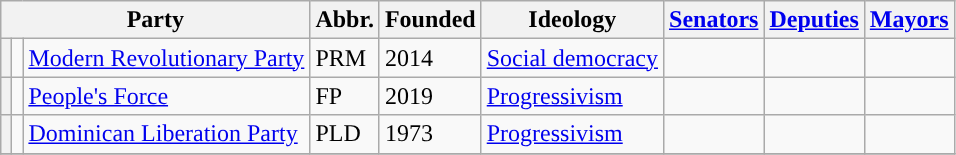<table class="wikitable sortable">
<tr>
<th colspan="3">Party</th>
<th>Abbr.</th>
<th>Founded</th>
<th>Ideology</th>
<th><a href='#'>Senators</a></th>
<th><a href='#'>Deputies</a></th>
<th><a href='#'>Mayors</a></th>
</tr>
<tr>
<th style="background-color: "></th>
<td></td>
<td><a href='#'>Modern Revolutionary Party</a><br></td>
<td>PRM</td>
<td>2014</td>
<td><a href='#'>Social democracy</a></td>
<td></td>
<td></td>
<td></td>
</tr>
<tr>
<th style="background-color: "></th>
<td></td>
<td><a href='#'>People's Force</a><br></td>
<td>FP</td>
<td>2019</td>
<td><a href='#'>Progressivism</a></td>
<td></td>
<td></td>
<td></td>
</tr>
<tr>
<th style="background-color: "></th>
<td></td>
<td><a href='#'>Dominican Liberation Party</a><br></td>
<td>PLD</td>
<td>1973</td>
<td><a href='#'>Progressivism</a></td>
<td></td>
<td></td>
<td></td>
</tr>
<tr>
</tr>
</table>
